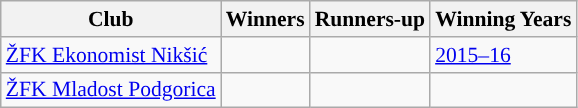<table class="wikitable" style="font-size:90%">
<tr>
<th>Club</th>
<th>Winners</th>
<th>Runners-up</th>
<th>Winning Years</th>
</tr>
<tr>
<td><a href='#'>ŽFK Ekonomist Nikšić</a></td>
<td></td>
<td></td>
<td><a href='#'>2015–16</a></td>
</tr>
<tr>
<td><a href='#'>ŽFK Mladost Podgorica</a></td>
<td></td>
<td></td>
<td></td>
</tr>
</table>
